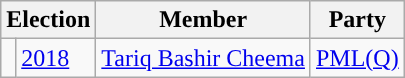<table class="wikitable">
<tr>
<th colspan="2">Election</th>
<th>Member</th>
<th>Party</th>
</tr>
<tr>
<td style="background-color: "></td>
<td><a href='#'>2018</a></td>
<td><a href='#'>Tariq Bashir Cheema</a></td>
<td><a href='#'>PML(Q)</a></td>
</tr>
</table>
